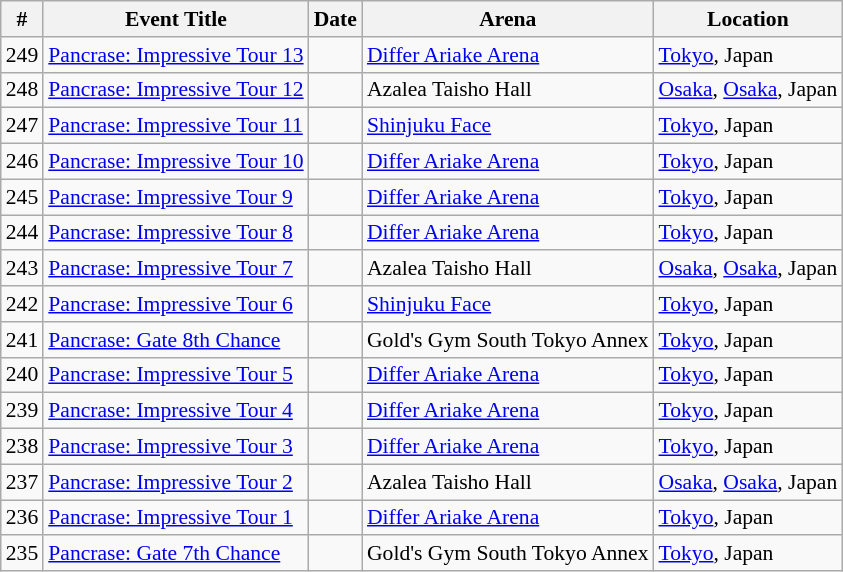<table class="sortable wikitable succession-box" style="font-size:90%;">
<tr>
<th scope="col">#</th>
<th scope="col">Event Title</th>
<th scope="col">Date</th>
<th scope="col">Arena</th>
<th scope="col">Location</th>
</tr>
<tr>
<td align=center>249</td>
<td><a href='#'>Pancrase: Impressive Tour 13</a></td>
<td></td>
<td><a href='#'>Differ Ariake Arena</a></td>
<td><a href='#'>Tokyo</a>, Japan</td>
</tr>
<tr>
<td align=center>248</td>
<td><a href='#'>Pancrase: Impressive Tour 12</a></td>
<td></td>
<td>Azalea Taisho Hall</td>
<td><a href='#'>Osaka</a>, <a href='#'>Osaka</a>, Japan</td>
</tr>
<tr>
<td align=center>247</td>
<td><a href='#'>Pancrase: Impressive Tour 11</a></td>
<td></td>
<td><a href='#'>Shinjuku Face</a></td>
<td><a href='#'>Tokyo</a>, Japan</td>
</tr>
<tr>
<td align=center>246</td>
<td><a href='#'>Pancrase: Impressive Tour 10</a></td>
<td></td>
<td><a href='#'>Differ Ariake Arena</a></td>
<td><a href='#'>Tokyo</a>, Japan</td>
</tr>
<tr>
<td align=center>245</td>
<td><a href='#'>Pancrase: Impressive Tour 9</a></td>
<td></td>
<td><a href='#'>Differ Ariake Arena</a></td>
<td><a href='#'>Tokyo</a>, Japan</td>
</tr>
<tr>
<td align=center>244</td>
<td><a href='#'>Pancrase: Impressive Tour 8</a></td>
<td></td>
<td><a href='#'>Differ Ariake Arena</a></td>
<td><a href='#'>Tokyo</a>, Japan</td>
</tr>
<tr>
<td align=center>243</td>
<td><a href='#'>Pancrase: Impressive Tour 7</a></td>
<td></td>
<td>Azalea Taisho Hall</td>
<td><a href='#'>Osaka</a>, <a href='#'>Osaka</a>, Japan</td>
</tr>
<tr>
<td align=center>242</td>
<td><a href='#'>Pancrase: Impressive Tour 6</a></td>
<td></td>
<td><a href='#'>Shinjuku Face</a></td>
<td><a href='#'>Tokyo</a>, Japan</td>
</tr>
<tr>
<td align=center>241</td>
<td><a href='#'>Pancrase: Gate 8th Chance</a></td>
<td></td>
<td>Gold's Gym South Tokyo Annex</td>
<td><a href='#'>Tokyo</a>, Japan</td>
</tr>
<tr>
<td align=center>240</td>
<td><a href='#'>Pancrase: Impressive Tour 5</a></td>
<td></td>
<td><a href='#'>Differ Ariake Arena</a></td>
<td><a href='#'>Tokyo</a>, Japan</td>
</tr>
<tr>
<td align=center>239</td>
<td><a href='#'>Pancrase: Impressive Tour 4</a></td>
<td></td>
<td><a href='#'>Differ Ariake Arena</a></td>
<td><a href='#'>Tokyo</a>, Japan</td>
</tr>
<tr>
<td align=center>238</td>
<td><a href='#'>Pancrase: Impressive Tour 3</a></td>
<td></td>
<td><a href='#'>Differ Ariake Arena</a></td>
<td><a href='#'>Tokyo</a>, Japan</td>
</tr>
<tr>
<td align=center>237</td>
<td><a href='#'>Pancrase: Impressive Tour 2</a></td>
<td></td>
<td>Azalea Taisho Hall</td>
<td><a href='#'>Osaka</a>, <a href='#'>Osaka</a>, Japan</td>
</tr>
<tr>
<td align=center>236</td>
<td><a href='#'>Pancrase: Impressive Tour 1</a></td>
<td></td>
<td><a href='#'>Differ Ariake Arena</a></td>
<td><a href='#'>Tokyo</a>, Japan</td>
</tr>
<tr>
<td align=center>235</td>
<td><a href='#'>Pancrase: Gate 7th Chance</a></td>
<td></td>
<td>Gold's Gym South Tokyo Annex</td>
<td><a href='#'>Tokyo</a>, Japan</td>
</tr>
</table>
